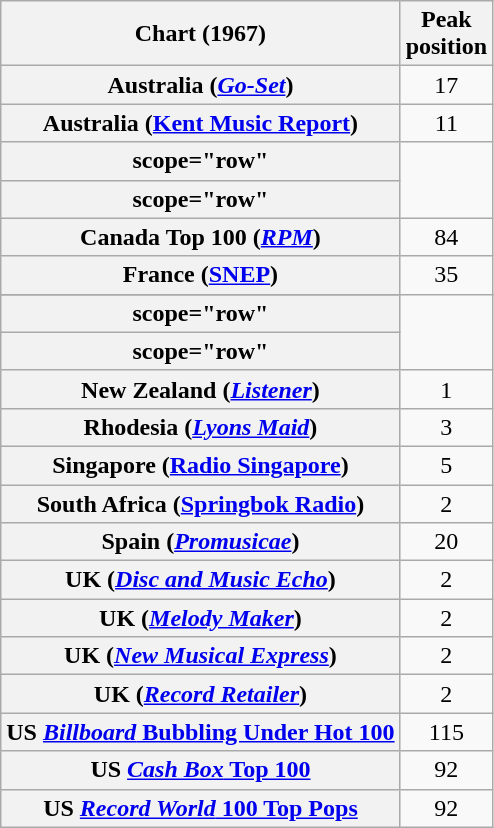<table class="wikitable sortable plainrowheaders" style="text-align:center;">
<tr>
<th scope="col">Chart (1967)</th>
<th scope="col">Peak<br>position</th>
</tr>
<tr>
<th scope="row">Australia (<em><a href='#'>Go-Set</a></em>)</th>
<td>17</td>
</tr>
<tr>
<th scope="row">Australia (<a href='#'>Kent Music Report</a>)</th>
<td>11</td>
</tr>
<tr>
<th>scope="row" </th>
</tr>
<tr>
<th>scope="row" </th>
</tr>
<tr>
<th scope="row">Canada Top 100 (<em><a href='#'>RPM</a></em>)</th>
<td>84</td>
</tr>
<tr>
<th scope="row">France (<a href='#'>SNEP</a>)</th>
<td>35</td>
</tr>
<tr>
</tr>
<tr>
<th>scope="row" </th>
</tr>
<tr>
<th>scope="row" </th>
</tr>
<tr>
<th scope="row">New Zealand (<em><a href='#'>Listener</a></em>)</th>
<td>1</td>
</tr>
<tr>
<th scope="row">Rhodesia (<em><a href='#'>Lyons Maid</a></em>)</th>
<td>3</td>
</tr>
<tr>
<th scope="row">Singapore (<a href='#'>Radio Singapore</a>)</th>
<td>5</td>
</tr>
<tr>
<th scope="row">South Africa (<a href='#'>Springbok Radio</a>)</th>
<td>2</td>
</tr>
<tr>
<th scope="row">Spain (<em><a href='#'>Promusicae</a></em>)</th>
<td>20</td>
</tr>
<tr>
<th scope="row">UK (<em><a href='#'>Disc and Music Echo</a></em>)</th>
<td>2</td>
</tr>
<tr>
<th scope="row">UK (<em><a href='#'>Melody Maker</a></em>)</th>
<td>2</td>
</tr>
<tr>
<th scope="row">UK (<em><a href='#'>New Musical Express</a></em>)</th>
<td>2</td>
</tr>
<tr>
<th scope="row">UK (<em><a href='#'>Record Retailer</a></em>)</th>
<td>2</td>
</tr>
<tr>
<th scope="row">US <a href='#'><em>Billboard</em> Bubbling Under Hot 100</a></th>
<td>115</td>
</tr>
<tr>
<th scope="row">US <a href='#'><em>Cash Box</em> Top 100</a></th>
<td>92</td>
</tr>
<tr>
<th scope="row">US <a href='#'><em>Record World</em> 100 Top Pops</a></th>
<td>92</td>
</tr>
</table>
